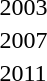<table>
<tr>
<td>2003</td>
<td></td>
<td></td>
<td></td>
</tr>
<tr>
<td rowspan=2>2007</td>
<td rowspan=2></td>
<td rowspan=2></td>
<td></td>
</tr>
<tr>
<td></td>
</tr>
<tr>
<td rowspan=2>2011<br></td>
<td rowspan=2></td>
<td rowspan=2></td>
<td></td>
</tr>
<tr>
<td></td>
</tr>
</table>
